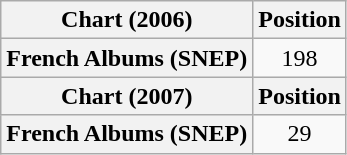<table class="wikitable plainrowheaders" style="text-align:center">
<tr>
<th scope="col">Chart (2006)</th>
<th scope="col">Position</th>
</tr>
<tr>
<th scope="row">French Albums (SNEP)</th>
<td>198</td>
</tr>
<tr>
<th scope="col">Chart (2007)</th>
<th scope="col">Position</th>
</tr>
<tr>
<th scope="row">French Albums (SNEP)</th>
<td>29</td>
</tr>
</table>
